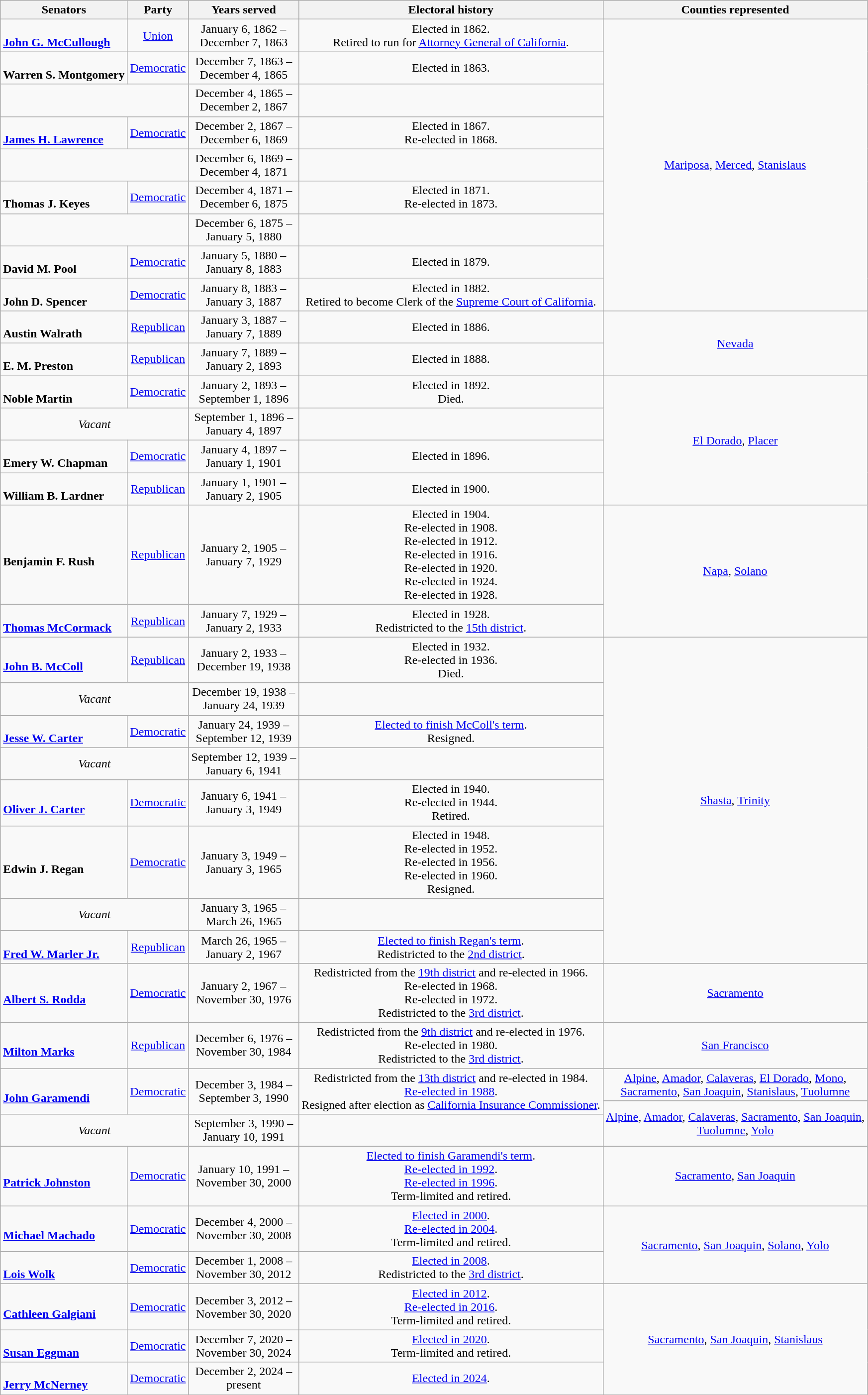<table class=wikitable style="text-align:center">
<tr>
<th>Senators</th>
<th>Party</th>
<th>Years served</th>
<th>Electoral history</th>
<th>Counties represented</th>
</tr>
<tr>
<td align=left><br><strong><a href='#'>John G. McCullough</a></strong><br></td>
<td><a href='#'>Union</a></td>
<td>January 6, 1862 – <br> December 7, 1863</td>
<td>Elected in 1862. <br> Retired to run for <a href='#'>Attorney General of California</a>.</td>
<td rowspan="9"><a href='#'>Mariposa</a>, <a href='#'>Merced</a>, <a href='#'>Stanislaus</a></td>
</tr>
<tr>
<td align=left><br><strong>Warren S. Montgomery</strong><br></td>
<td><a href='#'>Democratic</a></td>
<td>December 7, 1863 – <br> December 4, 1865</td>
<td>Elected in 1863. <br> </td>
</tr>
<tr>
<td colspan="2"></td>
<td>December 4, 1865 – <br> December 2, 1867</td>
<td></td>
</tr>
<tr>
<td align=left><br><strong><a href='#'>James H. Lawrence</a></strong><br></td>
<td><a href='#'>Democratic</a></td>
<td>December 2, 1867 – <br> December 6, 1869</td>
<td>Elected in 1867. <br> Re-elected in 1868. <br> </td>
</tr>
<tr>
<td colspan="2"></td>
<td>December 6, 1869 – <br> December 4, 1871</td>
<td></td>
</tr>
<tr>
<td align=left><br><strong>Thomas J. Keyes</strong><br></td>
<td><a href='#'>Democratic</a></td>
<td>December 4, 1871 – <br> December 6, 1875</td>
<td>Elected in 1871. <br> Re-elected in 1873. <br> </td>
</tr>
<tr>
<td colspan="2"></td>
<td>December 6, 1875 – <br> January 5, 1880</td>
<td></td>
</tr>
<tr>
<td align=left><br><strong>David M. Pool</strong><br></td>
<td><a href='#'>Democratic</a></td>
<td>January 5, 1880 – <br> January 8, 1883</td>
<td>Elected in 1879. <br> </td>
</tr>
<tr>
<td align=left><br><strong>John D. Spencer</strong><br></td>
<td><a href='#'>Democratic</a></td>
<td>January 8, 1883 – <br>January 3, 1887</td>
<td>Elected in 1882. <br> Retired to become Clerk of the <a href='#'>Supreme Court of California</a>.</td>
</tr>
<tr>
<td align=left><br><strong>Austin Walrath</strong><br></td>
<td><a href='#'>Republican</a></td>
<td>January 3, 1887 – <br>January 7, 1889</td>
<td>Elected in 1886. <br> </td>
<td rowspan="2"><a href='#'>Nevada</a></td>
</tr>
<tr>
<td align=left><br><strong>E. M. Preston</strong><br></td>
<td><a href='#'>Republican</a></td>
<td>January 7, 1889 – <br>January 2, 1893</td>
<td>Elected in 1888. <br> </td>
</tr>
<tr>
<td align=left><br><strong>Noble Martin</strong><br></td>
<td><a href='#'>Democratic</a></td>
<td>January 2, 1893 – <br>September 1, 1896</td>
<td>Elected in 1892. <br> Died.</td>
<td rowspan="4"><a href='#'>El Dorado</a>, <a href='#'>Placer</a></td>
</tr>
<tr>
<td colspan="2"><em>Vacant</em></td>
<td>September 1, 1896 – <br> January 4, 1897</td>
<td></td>
</tr>
<tr>
<td align=left><br><strong>Emery W. Chapman</strong><br></td>
<td><a href='#'>Democratic</a></td>
<td>January 4, 1897 – <br>January 1, 1901</td>
<td>Elected in 1896. <br> </td>
</tr>
<tr>
<td align=left><br><strong>William B. Lardner</strong><br></td>
<td><a href='#'>Republican</a></td>
<td>January 1, 1901 – <br>January 2, 1905</td>
<td>Elected in 1900. <br> </td>
</tr>
<tr>
<td align=left><br><strong>Benjamin F. Rush</strong><br></td>
<td><a href='#'>Republican</a></td>
<td>January 2, 1905 – <br>January 7, 1929</td>
<td>Elected in 1904. <br> Re-elected in 1908. <br> Re-elected in 1912. <br> Re-elected in 1916. <br> Re-elected in 1920. <br> Re-elected in 1924. <br> Re-elected in 1928.</td>
<td rowspan="2"><a href='#'>Napa</a>, <a href='#'>Solano</a></td>
</tr>
<tr>
<td align=left><br><strong><a href='#'>Thomas McCormack</a></strong><br></td>
<td><a href='#'>Republican</a></td>
<td>January 7, 1929 – <br>January 2, 1933</td>
<td>Elected in 1928. <br> Redistricted to the <a href='#'>15th district</a>.</td>
</tr>
<tr>
<td align=left><br><strong><a href='#'>John B. McColl</a></strong><br></td>
<td><a href='#'>Republican</a></td>
<td>January 2, 1933 – <br>December 19, 1938</td>
<td>Elected in 1932. <br> Re-elected in 1936. <br> Died.</td>
<td rowspan="8"><a href='#'>Shasta</a>, <a href='#'>Trinity</a></td>
</tr>
<tr>
<td colspan="2"><em>Vacant</em></td>
<td>December 19, 1938 – <br> January 24, 1939</td>
<td></td>
</tr>
<tr>
<td align=left><br><strong><a href='#'>Jesse W. Carter</a></strong><br></td>
<td><a href='#'>Democratic</a></td>
<td>January 24, 1939 – <br>September 12, 1939</td>
<td><a href='#'>Elected to finish McColl's term</a>. <br> Resigned.</td>
</tr>
<tr>
<td colspan="2"><em>Vacant</em></td>
<td>September 12, 1939 – <br> January 6, 1941</td>
<td></td>
</tr>
<tr>
<td align=left><br><strong><a href='#'>Oliver J. Carter</a></strong><br></td>
<td><a href='#'>Democratic</a></td>
<td>January 6, 1941 – <br>January 3, 1949</td>
<td>Elected in 1940. <br> Re-elected in 1944. <br> Retired.</td>
</tr>
<tr>
<td align=left><br><strong>Edwin J. Regan</strong><br></td>
<td><a href='#'>Democratic</a></td>
<td>January 3, 1949 – <br>January 3, 1965</td>
<td>Elected in 1948. <br> Re-elected in 1952. <br> Re-elected in 1956. <br> Re-elected in 1960. <br> Resigned.</td>
</tr>
<tr>
<td colspan="2"><em>Vacant</em></td>
<td>January 3, 1965 – <br> March 26, 1965</td>
<td></td>
</tr>
<tr>
<td align=left><br><strong><a href='#'>Fred W. Marler Jr.</a></strong><br></td>
<td><a href='#'>Republican</a></td>
<td>March 26, 1965 – <br>January 2, 1967</td>
<td><a href='#'>Elected to finish Regan's term</a>. <br> Redistricted to the <a href='#'>2nd district</a>.</td>
</tr>
<tr>
<td align=left><br><strong><a href='#'>Albert S. Rodda</a></strong><br></td>
<td><a href='#'>Democratic</a></td>
<td>January 2, 1967 – <br>November 30, 1976</td>
<td>Redistricted from the <a href='#'>19th district</a> and re-elected in 1966. <br> Re-elected in 1968. <br> Re-elected in 1972. <br> Redistricted to the <a href='#'>3rd district</a>.</td>
<td><a href='#'>Sacramento</a></td>
</tr>
<tr>
<td align=left><br><strong><a href='#'>Milton Marks</a></strong><br></td>
<td><a href='#'>Republican</a></td>
<td>December 6, 1976 – <br>November 30, 1984</td>
<td>Redistricted from the <a href='#'>9th district</a> and re-elected in 1976. <br> Re-elected in 1980. <br> Redistricted to the <a href='#'>3rd district</a>.</td>
<td><a href='#'>San Francisco</a></td>
</tr>
<tr>
<td rowspan=2 align=left><br><strong><a href='#'>John Garamendi</a></strong><br></td>
<td rowspan=2 ><a href='#'>Democratic</a></td>
<td rowspan=2>December 3, 1984 – <br>September 3, 1990</td>
<td rowspan=2>Redistricted from the <a href='#'>13th district</a> and re-elected in 1984. <br> <a href='#'>Re-elected in 1988</a>. <br> Resigned after election as <a href='#'>California Insurance Commissioner</a>.</td>
<td><a href='#'>Alpine</a>, <a href='#'>Amador</a>, <a href='#'>Calaveras</a>, <a href='#'>El Dorado</a>, <a href='#'>Mono</a>, <br> <a href='#'>Sacramento</a>, <a href='#'>San Joaquin</a>, <a href='#'>Stanislaus</a>, <a href='#'>Tuolumne</a></td>
</tr>
<tr>
<td rowspan="3"><a href='#'>Alpine</a>, <a href='#'>Amador</a>, <a href='#'>Calaveras</a>, <a href='#'>Sacramento</a>, <a href='#'>San Joaquin</a>, <br> <a href='#'>Tuolumne</a>, <a href='#'>Yolo</a></td>
</tr>
<tr>
<td colspan="2"><em>Vacant</em></td>
<td>September 3, 1990 – <br> January 10, 1991</td>
<td></td>
</tr>
<tr>
<td rowspan=2 align=left><br><strong><a href='#'>Patrick Johnston</a></strong><br></td>
<td rowspan=2 ><a href='#'>Democratic</a></td>
<td rowspan=2>January 10, 1991 – <br>November 30, 2000</td>
<td rowspan=2><a href='#'>Elected to finish Garamendi's term</a>. <br> <a href='#'>Re-elected in 1992</a>. <br> <a href='#'>Re-elected in 1996</a>. <br> Term-limited and retired.</td>
</tr>
<tr>
<td rowspan="2"><a href='#'>Sacramento</a>, <a href='#'>San Joaquin</a></td>
</tr>
<tr>
<td rowspan=2 align=left><br><strong><a href='#'>Michael Machado</a></strong><br></td>
<td rowspan=2 ><a href='#'>Democratic</a></td>
<td rowspan=2>December 4, 2000 – <br>November 30, 2008</td>
<td rowspan=2><a href='#'>Elected in 2000</a>. <br> <a href='#'>Re-elected in 2004</a>. <br> Term-limited and retired.</td>
</tr>
<tr>
<td rowspan="2"><a href='#'>Sacramento</a>, <a href='#'>San Joaquin</a>, <a href='#'>Solano</a>, <a href='#'>Yolo</a></td>
</tr>
<tr>
<td align=left><br><strong><a href='#'>Lois Wolk</a></strong><br></td>
<td><a href='#'>Democratic</a></td>
<td>December 1, 2008 – <br>November 30, 2012</td>
<td><a href='#'>Elected in 2008</a>. <br> Redistricted to the <a href='#'>3rd district</a>.</td>
</tr>
<tr>
<td align=left><br><strong><a href='#'>Cathleen Galgiani</a></strong><br></td>
<td><a href='#'>Democratic</a></td>
<td>December 3, 2012 – <br>November 30, 2020</td>
<td><a href='#'>Elected in 2012</a>. <br> <a href='#'>Re-elected in 2016</a>. <br> Term-limited and retired.</td>
<td rowspan="3"><a href='#'>Sacramento</a>, <a href='#'>San Joaquin</a>, <a href='#'>Stanislaus</a></td>
</tr>
<tr>
<td align=left><br><strong><a href='#'>Susan Eggman</a></strong><br></td>
<td><a href='#'>Democratic</a></td>
<td>December 7, 2020 – <br>November 30, 2024</td>
<td><a href='#'>Elected in 2020</a>. <br> Term-limited and retired.</td>
</tr>
<tr>
<td align=left><br><strong><a href='#'>Jerry McNerney</a></strong><br></td>
<td><a href='#'>Democratic</a></td>
<td>December 2, 2024 – <br> present</td>
<td><a href='#'>Elected in 2024</a>.</td>
</tr>
</table>
